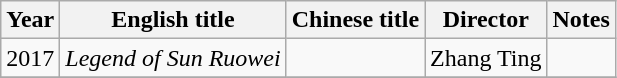<table class="wikitable">
<tr>
<th>Year</th>
<th>English title</th>
<th>Chinese title</th>
<th>Director</th>
<th>Notes</th>
</tr>
<tr>
<td>2017</td>
<td><em>Legend of Sun Ruowei</em></td>
<td></td>
<td>Zhang Ting</td>
<td></td>
</tr>
<tr>
</tr>
</table>
